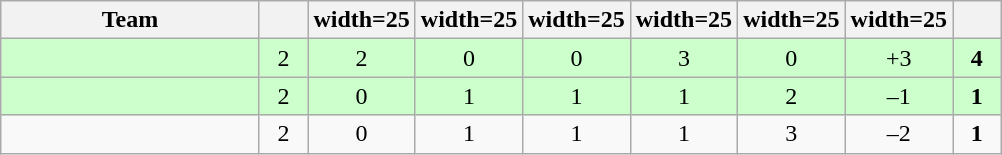<table class="wikitable" style="text-align: center;">
<tr>
<th style="width:165px;">Team</th>
<th width=25></th>
<th>width=25</th>
<th>width=25</th>
<th>width=25</th>
<th>width=25</th>
<th>width=25</th>
<th>width=25</th>
<th width=25></th>
</tr>
<tr style="background:#cfc;">
<td align="left"></td>
<td>2</td>
<td>2</td>
<td>0</td>
<td>0</td>
<td>3</td>
<td>0</td>
<td>+3</td>
<td><strong>4</strong></td>
</tr>
<tr style="background:#cfc;">
<td align="left"></td>
<td>2</td>
<td>0</td>
<td>1</td>
<td>1</td>
<td>1</td>
<td>2</td>
<td>–1</td>
<td><strong>1</strong></td>
</tr>
<tr>
<td align="left"></td>
<td>2</td>
<td>0</td>
<td>1</td>
<td>1</td>
<td>1</td>
<td>3</td>
<td>–2</td>
<td><strong>1</strong></td>
</tr>
</table>
